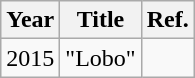<table class="wikitable">
<tr>
<th>Year</th>
<th>Title</th>
<th>Ref.</th>
</tr>
<tr>
<td>2015</td>
<td>"Lobo"</td>
<td></td>
</tr>
</table>
